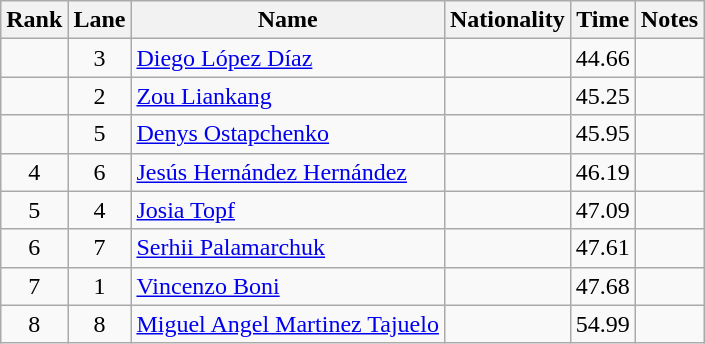<table class="wikitable sortable" style="text-align:center">
<tr>
<th>Rank</th>
<th>Lane</th>
<th>Name</th>
<th>Nationality</th>
<th>Time</th>
<th>Notes</th>
</tr>
<tr>
<td></td>
<td>3</td>
<td align=left><a href='#'>Diego López Díaz</a></td>
<td align=left></td>
<td>44.66</td>
<td></td>
</tr>
<tr>
<td></td>
<td>2</td>
<td align=left><a href='#'>Zou Liankang</a></td>
<td align=left></td>
<td>45.25</td>
<td></td>
</tr>
<tr>
<td></td>
<td>5</td>
<td align=left><a href='#'>Denys Ostapchenko</a></td>
<td align=left></td>
<td>45.95</td>
<td></td>
</tr>
<tr>
<td>4</td>
<td>6</td>
<td align=left><a href='#'>Jesús Hernández Hernández</a></td>
<td align=left></td>
<td>46.19</td>
<td></td>
</tr>
<tr>
<td>5</td>
<td>4</td>
<td align=left><a href='#'>Josia Topf</a></td>
<td align=left></td>
<td>47.09</td>
<td></td>
</tr>
<tr>
<td>6</td>
<td>7</td>
<td align=left><a href='#'>Serhii Palamarchuk</a></td>
<td align=left></td>
<td>47.61</td>
<td></td>
</tr>
<tr>
<td>7</td>
<td>1</td>
<td align=left><a href='#'>Vincenzo Boni</a></td>
<td align=left></td>
<td>47.68</td>
<td></td>
</tr>
<tr>
<td>8</td>
<td>8</td>
<td align=left><a href='#'>Miguel Angel Martinez Tajuelo</a></td>
<td align=left></td>
<td>54.99</td>
<td></td>
</tr>
</table>
